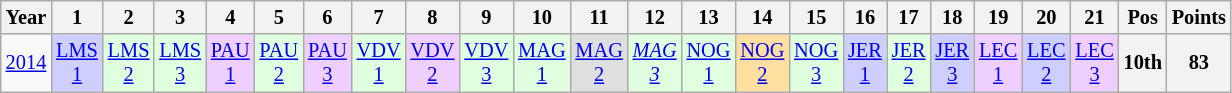<table class="wikitable" style="text-align:center; font-size:85%">
<tr>
<th>Year</th>
<th>1</th>
<th>2</th>
<th>3</th>
<th>4</th>
<th>5</th>
<th>6</th>
<th>7</th>
<th>8</th>
<th>9</th>
<th>10</th>
<th>11</th>
<th>12</th>
<th>13</th>
<th>14</th>
<th>15</th>
<th>16</th>
<th>17</th>
<th>18</th>
<th>19</th>
<th>20</th>
<th>21</th>
<th>Pos</th>
<th>Points</th>
</tr>
<tr>
<td><a href='#'>2014</a></td>
<td style="background:#CFCFFF;"><a href='#'>LMS<br>1</a><br></td>
<td style="background:#DFFFDF;"><a href='#'>LMS<br>2</a><br></td>
<td style="background:#DFFFDF;"><a href='#'>LMS<br>3</a><br></td>
<td style="background:#EFCFFF;"><a href='#'>PAU<br>1</a><br></td>
<td style="background:#DFFFDF;"><a href='#'>PAU<br>2</a><br></td>
<td style="background:#EFCFFF;"><a href='#'>PAU<br>3</a><br></td>
<td style="background:#DFFFDF;"><a href='#'>VDV<br>1</a><br></td>
<td style="background:#EFCFFF;"><a href='#'>VDV<br>2</a><br></td>
<td style="background:#DFFFDF;"><a href='#'>VDV<br>3</a><br></td>
<td style="background:#DFFFDF;"><a href='#'>MAG<br>1</a><br></td>
<td style="background:#DFDFDF;"><a href='#'>MAG<br>2</a><br></td>
<td style="background:#DFFFDF;"><em><a href='#'>MAG<br>3</a></em><br></td>
<td style="background:#DFFFDF;"><a href='#'>NOG<br>1</a><br></td>
<td style="background:#FFDF9F;"><a href='#'>NOG<br>2</a><br></td>
<td style="background:#DFFFDF;"><a href='#'>NOG<br>3</a><br></td>
<td style="background:#CFCFFF;"><a href='#'>JER<br>1</a><br></td>
<td style="background:#DFFFDF;"><a href='#'>JER<br>2</a><br></td>
<td style="background:#CFCFFF;"><a href='#'>JER<br>3</a><br></td>
<td style="background:#EFCFFF;"><a href='#'>LEC<br>1</a><br></td>
<td style="background:#CFCFFF;"><a href='#'>LEC<br>2</a><br></td>
<td style="background:#EFCFFF;"><a href='#'>LEC<br>3</a><br></td>
<th>10th</th>
<th>83</th>
</tr>
</table>
